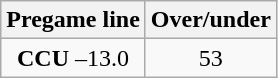<table class="wikitable">
<tr align="center">
<th style=>Pregame line</th>
<th style=>Over/under</th>
</tr>
<tr align="center">
<td><strong>CCU</strong> –13.0</td>
<td>53</td>
</tr>
</table>
